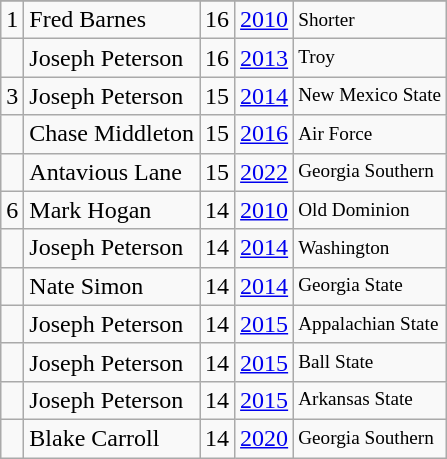<table class="wikitable">
<tr>
</tr>
<tr>
<td>1</td>
<td>Fred Barnes</td>
<td>16</td>
<td><a href='#'>2010</a></td>
<td style="font-size:80%;">Shorter</td>
</tr>
<tr>
<td></td>
<td>Joseph Peterson</td>
<td>16</td>
<td><a href='#'>2013</a></td>
<td style="font-size:80%;">Troy</td>
</tr>
<tr>
<td>3</td>
<td>Joseph Peterson</td>
<td>15</td>
<td><a href='#'>2014</a></td>
<td style="font-size:80%;">New Mexico State</td>
</tr>
<tr>
<td></td>
<td>Chase Middleton</td>
<td>15</td>
<td><a href='#'>2016</a></td>
<td style="font-size:80%;">Air Force</td>
</tr>
<tr>
<td></td>
<td>Antavious Lane</td>
<td>15</td>
<td><a href='#'>2022</a></td>
<td style="font-size:80%;">Georgia Southern</td>
</tr>
<tr>
<td>6</td>
<td>Mark Hogan</td>
<td>14</td>
<td><a href='#'>2010</a></td>
<td style="font-size:80%;">Old Dominion</td>
</tr>
<tr>
<td></td>
<td>Joseph Peterson</td>
<td>14</td>
<td><a href='#'>2014</a></td>
<td style="font-size:80%;">Washington</td>
</tr>
<tr>
<td></td>
<td>Nate Simon</td>
<td>14</td>
<td><a href='#'>2014</a></td>
<td style="font-size:80%;">Georgia State</td>
</tr>
<tr>
<td></td>
<td>Joseph Peterson</td>
<td>14</td>
<td><a href='#'>2015</a></td>
<td style="font-size:80%;">Appalachian State</td>
</tr>
<tr>
<td></td>
<td>Joseph Peterson</td>
<td>14</td>
<td><a href='#'>2015</a></td>
<td style="font-size:80%;">Ball State</td>
</tr>
<tr>
<td></td>
<td>Joseph Peterson</td>
<td>14</td>
<td><a href='#'>2015</a></td>
<td style="font-size:80%;">Arkansas State</td>
</tr>
<tr>
<td></td>
<td>Blake Carroll</td>
<td>14</td>
<td><a href='#'>2020</a></td>
<td style="font-size:80%;">Georgia Southern</td>
</tr>
</table>
